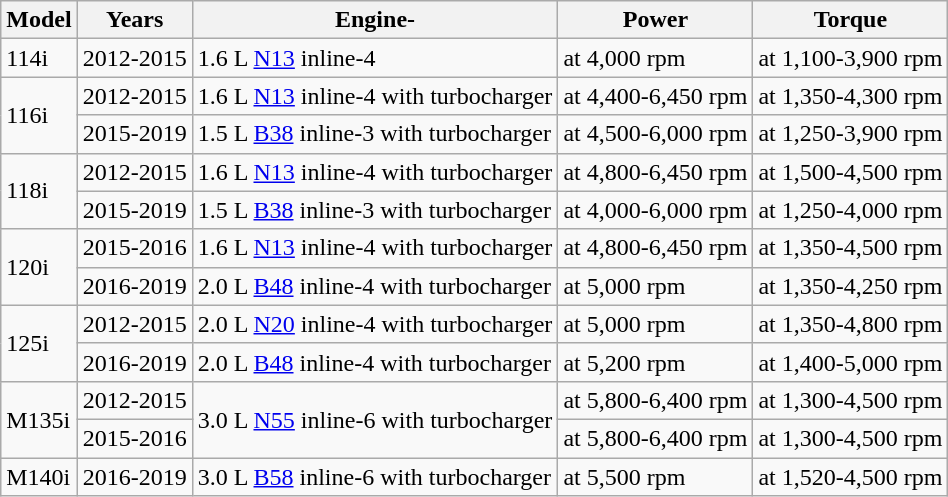<table class="wikitable sortable">
<tr>
<th>Model</th>
<th>Years</th>
<th>Engine- </th>
<th>Power</th>
<th>Torque</th>
</tr>
<tr>
<td>114i</td>
<td>2012-2015</td>
<td>1.6 L <a href='#'>N13</a> inline-4</td>
<td> at 4,000 rpm</td>
<td> at 1,100-3,900 rpm</td>
</tr>
<tr>
<td rowspan="2">116i</td>
<td>2012-2015</td>
<td>1.6 L <a href='#'>N13</a> inline-4 with turbocharger</td>
<td> at 4,400-6,450 rpm</td>
<td> at 1,350-4,300 rpm</td>
</tr>
<tr>
<td>2015-2019</td>
<td>1.5 L <a href='#'>B38</a> inline-3 with turbocharger</td>
<td> at 4,500-6,000 rpm</td>
<td> at 1,250-3,900 rpm</td>
</tr>
<tr>
<td rowspan="2">118i</td>
<td>2012-2015</td>
<td>1.6 L <a href='#'>N13</a> inline-4 with turbocharger</td>
<td> at 4,800-6,450 rpm</td>
<td> at 1,500-4,500 rpm</td>
</tr>
<tr>
<td>2015-2019</td>
<td>1.5 L <a href='#'>B38</a> inline-3 with turbocharger</td>
<td> at 4,000-6,000 rpm</td>
<td> at 1,250-4,000 rpm</td>
</tr>
<tr>
<td rowspan=2>120i</td>
<td>2015-2016</td>
<td>1.6 L <a href='#'>N13</a> inline-4 with turbocharger</td>
<td> at 4,800-6,450 rpm</td>
<td> at 1,350-4,500 rpm</td>
</tr>
<tr>
<td>2016-2019</td>
<td>2.0 L <a href='#'>B48</a> inline-4 with turbocharger</td>
<td> at 5,000 rpm</td>
<td> at 1,350-4,250 rpm</td>
</tr>
<tr>
<td rowspan=2>125i</td>
<td>2012-2015</td>
<td>2.0 L <a href='#'>N20</a> inline-4 with turbocharger</td>
<td> at 5,000 rpm</td>
<td> at 1,350-4,800 rpm</td>
</tr>
<tr>
<td>2016-2019</td>
<td>2.0 L <a href='#'>B48</a> inline-4 with turbocharger</td>
<td> at 5,200 rpm</td>
<td> at 1,400-5,000 rpm</td>
</tr>
<tr>
<td rowspan=2>M135i</td>
<td>2012-2015</td>
<td rowspan=2>3.0 L <a href='#'>N55</a> inline-6 with turbocharger</td>
<td> at 5,800-6,400 rpm</td>
<td> at 1,300-4,500 rpm</td>
</tr>
<tr>
<td>2015-2016</td>
<td> at 5,800-6,400 rpm</td>
<td> at 1,300-4,500 rpm</td>
</tr>
<tr>
<td>M140i</td>
<td>2016-2019</td>
<td>3.0 L <a href='#'>B58</a> inline-6 with turbocharger</td>
<td> at 5,500 rpm</td>
<td> at 1,520-4,500 rpm</td>
</tr>
</table>
